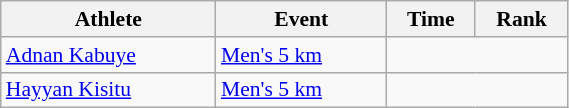<table class="wikitable" style="text-align:center; font-size:90%; width:30%;">
<tr>
<th>Athlete</th>
<th>Event</th>
<th>Time</th>
<th>Rank</th>
</tr>
<tr>
<td align=left><a href='#'>Adnan Kabuye</a></td>
<td align=left><a href='#'>Men's 5 km</a></td>
<td colspan=2></td>
</tr>
<tr>
<td align=left><a href='#'>Hayyan Kisitu</a></td>
<td align=left><a href='#'>Men's 5 km</a></td>
<td colspan=2></td>
</tr>
</table>
